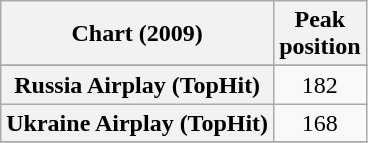<table class="wikitable sortable plainrowheaders" style="text-align:center">
<tr>
<th scope="col">Chart (2009)</th>
<th scope="col">Peak<br>position</th>
</tr>
<tr>
</tr>
<tr>
<th scope="row">Russia Airplay (TopHit)</th>
<td>182</td>
</tr>
<tr>
<th scope="row">Ukraine Airplay (TopHit)</th>
<td>168</td>
</tr>
<tr>
</tr>
</table>
